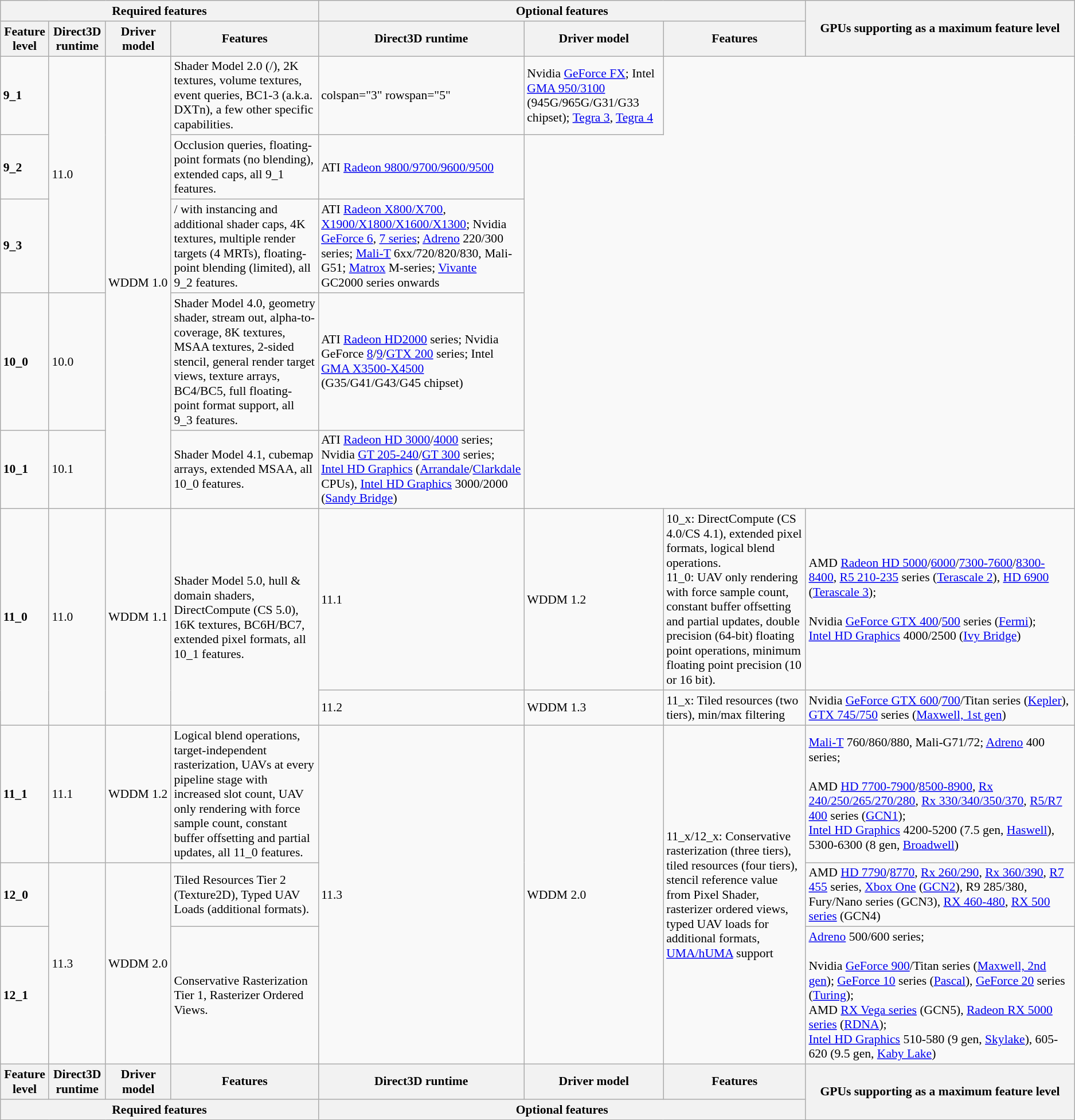<table class="wikitable"  style="font-size: 90%">
<tr>
<th colspan="4">Required features</th>
<th colspan="3">Optional features</th>
<th rowspan="2" style="width:25%;">GPUs supporting as a maximum feature level</th>
</tr>
<tr>
<th>Feature level</th>
<th>Direct3D runtime</th>
<th>Driver model</th>
<th>Features</th>
<th>Direct3D runtime</th>
<th>Driver model</th>
<th>Features</th>
</tr>
<tr>
<td><strong>9_1</strong></td>
<td rowspan=3>11.0</td>
<td rowspan=5>WDDM 1.0</td>
<td>Shader Model 2.0 (/), 2K textures, volume textures, event queries, BC1-3 (a.k.a. DXTn), a few other specific capabilities.</td>
<td>colspan="3" rowspan="5" </td>
<td>Nvidia <a href='#'>GeForce FX</a>; Intel <a href='#'>GMA 950/3100</a> (945G/965G/G31/G33 chipset); <a href='#'>Tegra 3</a>, <a href='#'>Tegra 4</a></td>
</tr>
<tr>
<td><strong>9_2</strong></td>
<td>Occlusion queries, floating-point formats (no blending), extended caps, all 9_1 features.</td>
<td>ATI <a href='#'>Radeon 9800/9700/9600/9500</a></td>
</tr>
<tr>
<td><strong>9_3</strong></td>
<td>/ with instancing and additional shader caps, 4K textures, multiple render targets (4 MRTs), floating-point blending (limited), all 9_2 features.</td>
<td>ATI <a href='#'>Radeon X800/X700</a>, <a href='#'>X1900/X1800/X1600/X1300</a>; Nvidia <a href='#'>GeForce 6</a>, <a href='#'>7 series</a>; <a href='#'>Adreno</a> 220/300 series; <a href='#'>Mali-T</a> 6xx/720/820/830, Mali-G51; <a href='#'>Matrox</a> M-series; <a href='#'>Vivante</a> GC2000 series onwards</td>
</tr>
<tr>
<td><strong>10_0</strong></td>
<td>10.0</td>
<td>Shader Model 4.0, geometry shader, stream out, alpha-to-coverage, 8K textures, MSAA textures, 2-sided stencil, general render target views, texture arrays, BC4/BC5, full floating-point format support, all 9_3 features.</td>
<td>ATI <a href='#'>Radeon HD2000</a> series; Nvidia GeForce <a href='#'>8</a>/<a href='#'>9</a>/<a href='#'>GTX 200</a> series; Intel <a href='#'>GMA X3500-X4500</a> (G35/G41/G43/G45 chipset)</td>
</tr>
<tr>
<td><strong>10_1</strong></td>
<td>10.1</td>
<td>Shader Model 4.1, cubemap arrays, extended MSAA, all 10_0 features.</td>
<td>ATI <a href='#'>Radeon HD 3000</a>/<a href='#'>4000</a> series; Nvidia <a href='#'>GT 205-240</a>/<a href='#'>GT 300</a> series;<br><a href='#'>Intel HD Graphics</a> (<a href='#'>Arrandale</a>/<a href='#'>Clarkdale</a> CPUs), 
<a href='#'>Intel HD Graphics</a> 3000/2000 (<a href='#'>Sandy Bridge</a>)</td>
</tr>
<tr>
<td rowspan="2"><strong>11_0</strong></td>
<td rowspan="2">11.0</td>
<td rowspan="2">WDDM 1.1</td>
<td rowspan="2">Shader Model 5.0, hull & domain shaders, DirectCompute (CS 5.0), 16K textures, BC6H/BC7, extended pixel formats, all 10_1 features.</td>
<td>11.1</td>
<td>WDDM 1.2</td>
<td>10_x: DirectCompute (CS 4.0/CS 4.1), extended pixel formats, logical blend operations. <br> 11_0: UAV only rendering with force sample count, constant buffer offsetting and partial updates, double precision (64-bit) floating point operations,  minimum floating point precision (10 or 16 bit).</td>
<td>AMD <a href='#'>Radeon HD 5000</a>/<a href='#'>6000</a>/<a href='#'>7300-7600</a>/<a href='#'>8300-8400</a>, <a href='#'>R5 210-235</a> series (<a href='#'>Terascale 2</a>), <a href='#'>HD 6900</a> (<a href='#'>Terascale 3</a>); <br><br>Nvidia <a href='#'>GeForce GTX 400</a>/<a href='#'>500</a> series (<a href='#'>Fermi</a>); <br>
<a href='#'>Intel HD Graphics</a> 4000/2500 (<a href='#'>Ivy Bridge</a>)</td>
</tr>
<tr>
<td>11.2</td>
<td>WDDM 1.3</td>
<td>11_x: Tiled resources (two tiers), min/max filtering</td>
<td>Nvidia <a href='#'>GeForce GTX 600</a>/<a href='#'>700</a>/Titan series (<a href='#'>Kepler</a>), <a href='#'>GTX 745/750</a> series (<a href='#'>Maxwell, 1st gen</a>)</td>
</tr>
<tr>
<td><strong>11_1</strong></td>
<td>11.1</td>
<td>WDDM 1.2</td>
<td>Logical blend operations, target-independent rasterization, UAVs at every pipeline stage with increased slot count, UAV only rendering with force sample count, constant buffer offsetting and partial updates, all 11_0 features.</td>
<td rowspan=3>11.3</td>
<td rowspan=3>WDDM 2.0</td>
<td rowspan=3>11_x/12_x: Conservative rasterization (three tiers), tiled resources (four tiers), stencil reference value from Pixel Shader, rasterizer ordered views, typed UAV loads for additional formats, <a href='#'>UMA/hUMA</a> support</td>
<td><a href='#'>Mali-T</a> 760/860/880,  Mali-G71/72; <a href='#'>Adreno</a> 400 series; <br><br>AMD <a href='#'>HD 7700-7900</a>/<a href='#'>8500-8900</a>, <a href='#'>Rx 240/250/265/270/280</a>, <a href='#'>Rx 330/340/350/370</a>, <a href='#'>R5/R7 400</a> series (<a href='#'>GCN1</a>); <br>
<a href='#'>Intel HD Graphics</a> 4200-5200 (7.5 gen, <a href='#'>Haswell</a>),  5300-6300 (8 gen, <a href='#'>Broadwell</a>)</td>
</tr>
<tr>
<td><strong>12_0</strong></td>
<td rowspan=2>11.3</td>
<td rowspan=2>WDDM 2.0</td>
<td>Tiled Resources Tier 2 (Texture2D), Typed UAV Loads (additional formats).</td>
<td>AMD <a href='#'>HD 7790</a>/<a href='#'>8770</a>, <a href='#'>Rx 260/290</a>, <a href='#'>Rx 360/390</a>, <a href='#'>R7 455</a> series, <a href='#'>Xbox One</a> (<a href='#'>GCN2</a>), R9 285/380, Fury/Nano series (GCN3), <a href='#'>RX 460-480</a>, <a href='#'>RX 500 series</a> (GCN4)</td>
</tr>
<tr>
<td><strong>12_1</strong></td>
<td>Conservative Rasterization Tier 1, Rasterizer Ordered Views.</td>
<td><a href='#'>Adreno</a> 500/600 series;<br><br>Nvidia <a href='#'>GeForce 900</a>/Titan series  (<a href='#'>Maxwell, 2nd gen</a>); <a href='#'>GeForce 10</a> series (<a href='#'>Pascal</a>), <a href='#'>GeForce 20</a> series (<a href='#'>Turing</a>);<br>
AMD <a href='#'>RX Vega series</a> (GCN5), <a href='#'>Radeon RX 5000 series</a> (<a href='#'>RDNA</a>);<br>
<a href='#'>Intel HD Graphics</a> 510-580 (9 gen, <a href='#'>Skylake</a>), 605-620 (9.5 gen, <a href='#'>Kaby Lake</a>)</td>
</tr>
<tr>
<th>Feature level</th>
<th>Direct3D runtime</th>
<th>Driver model</th>
<th>Features</th>
<th>Direct3D runtime</th>
<th>Driver model</th>
<th>Features</th>
<th rowspan="2" style="width:25%;">GPUs supporting as a maximum feature level</th>
</tr>
<tr>
<th colspan="4">Required features</th>
<th colspan="3">Optional features</th>
</tr>
</table>
